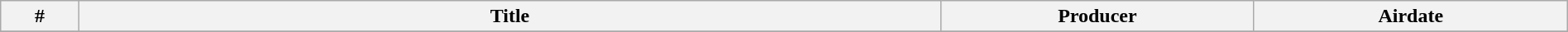<table class="wikitable plainrowheaders" width="100%">
<tr>
<th width="5%">#</th>
<th width="55%">Title</th>
<th width="20%">Producer</th>
<th width="20%">Airdate</th>
</tr>
<tr>
</tr>
</table>
